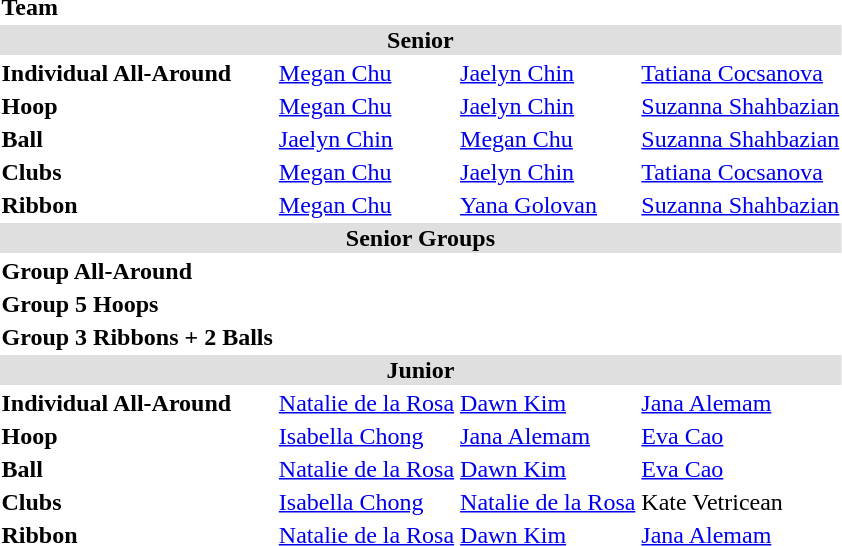<table>
<tr bgcolor="DFDFDF">
</tr>
<tr>
<th scope=row style="text-align:left">Team</th>
<td valign=top><br></td>
<td valign=top><br></td>
<td valign=top><br></td>
</tr>
<tr bgcolor="DFDFDF">
<td colspan="5" align="center"><strong>Senior</strong></td>
</tr>
<tr>
<th scope=row style="text-align:left">Individual All-Around</th>
<td> <a href='#'>Megan Chu</a></td>
<td> <a href='#'>Jaelyn Chin</a></td>
<td> <a href='#'>Tatiana Cocsanova</a></td>
</tr>
<tr>
<th scope=row style="text-align:left">Hoop</th>
<td> <a href='#'>Megan Chu</a></td>
<td> <a href='#'>Jaelyn Chin</a></td>
<td> <a href='#'>Suzanna Shahbazian</a></td>
</tr>
<tr>
<th scope=row style="text-align:left">Ball</th>
<td> <a href='#'>Jaelyn Chin</a></td>
<td> <a href='#'>Megan Chu</a></td>
<td> <a href='#'>Suzanna Shahbazian</a></td>
</tr>
<tr>
<th scope=row style="text-align:left">Clubs</th>
<td> <a href='#'>Megan Chu</a></td>
<td> <a href='#'>Jaelyn Chin</a></td>
<td> <a href='#'>Tatiana Cocsanova</a></td>
</tr>
<tr>
<th scope=row style="text-align:left">Ribbon</th>
<td> <a href='#'>Megan Chu</a></td>
<td> <a href='#'>Yana Golovan</a></td>
<td> <a href='#'>Suzanna Shahbazian</a></td>
</tr>
<tr bgcolor="DFDFDF">
<td colspan="5" align="center"><strong>Senior Groups</strong></td>
</tr>
<tr>
<th scope=row style="text-align:left">Group All-Around</th>
<td></td>
<td><br></td>
<td><br></td>
</tr>
<tr>
<th scope=row style="text-align:left">Group 5 Hoops</th>
<td></td>
<td><br></td>
<td><br></td>
</tr>
<tr>
<th scope=row style="text-align:left">Group 3 Ribbons + 2 Balls</th>
<td><br></td>
<td></td>
<td><br></td>
</tr>
<tr bgcolor="DFDFDF">
<td colspan="5" align="center"><strong>Junior</strong></td>
</tr>
<tr>
<th scope=row style="text-align:left">Individual All-Around</th>
<td> <a href='#'>Natalie de la Rosa</a></td>
<td> <a href='#'>Dawn Kim</a></td>
<td> <a href='#'>Jana Alemam</a></td>
</tr>
<tr>
<th scope=row style="text-align:left">Hoop</th>
<td> <a href='#'>Isabella Chong</a></td>
<td> <a href='#'>Jana Alemam</a></td>
<td> <a href='#'>Eva Cao</a></td>
</tr>
<tr>
<th scope=row style="text-align:left">Ball</th>
<td> <a href='#'>Natalie de la Rosa</a></td>
<td> <a href='#'>Dawn Kim</a></td>
<td> <a href='#'>Eva Cao</a></td>
</tr>
<tr>
<th scope=row style="text-align:left">Clubs</th>
<td> <a href='#'>Isabella Chong</a></td>
<td> <a href='#'>Natalie de la Rosa</a></td>
<td> Kate Vetricean</td>
</tr>
<tr>
<th scope=row style="text-align:left">Ribbon</th>
<td> <a href='#'>Natalie de la Rosa</a></td>
<td> <a href='#'>Dawn Kim</a></td>
<td> <a href='#'>Jana Alemam</a></td>
</tr>
</table>
